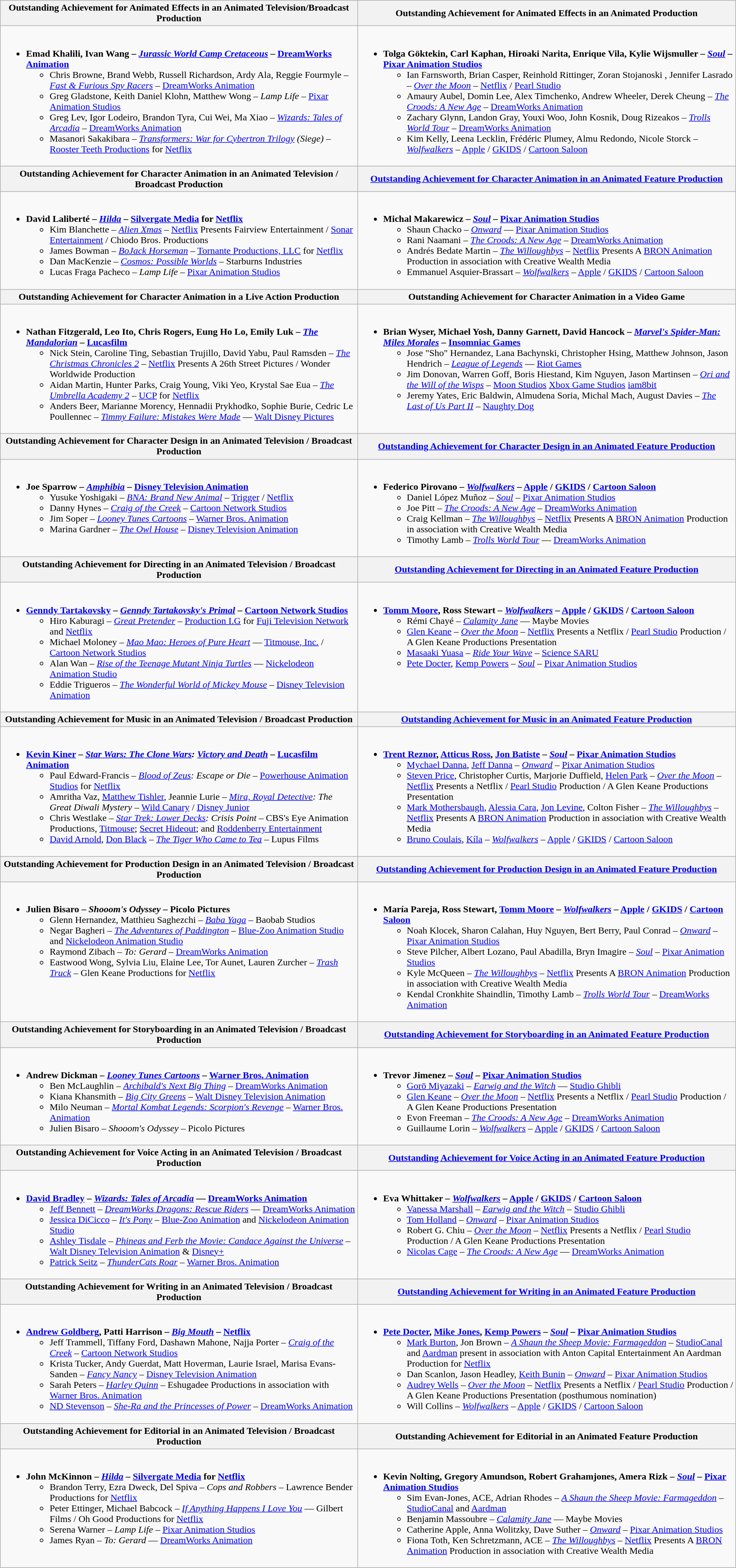<table class=wikitable style="width=100%">
<tr>
<th style="width=50%">Outstanding Achievement for Animated Effects in an Animated Television/Broadcast Production</th>
<th style="width=50%">Outstanding Achievement for Animated Effects in an Animated Production</th>
</tr>
<tr>
<td valign="top"><br><ul><li><strong>Emad Khalili, Ivan Wang – <em><a href='#'>Jurassic World Camp Cretaceous</a></em> – <a href='#'>DreamWorks Animation</a></strong><ul><li>Chris Browne, Brand Webb, Russell Richardson, Ardy Ala, Reggie Fourmyle – <em><a href='#'>Fast & Furious Spy Racers</a></em> – <a href='#'>DreamWorks Animation</a></li><li>Greg Gladstone, Keith Daniel Klohn, Matthew Wong – <em>Lamp Life</em> – <a href='#'>Pixar Animation Studios</a></li><li>Greg Lev, Igor Lodeiro, Brandon Tyra, Cui Wei, Ma Xiao – <em><a href='#'>Wizards: Tales of Arcadia</a></em> – <a href='#'>DreamWorks Animation</a></li><li>Masanori Sakakibara – <em><a href='#'>Transformers: War for Cybertron Trilogy</a> (Siege)</em> – <a href='#'>Rooster Teeth Productions</a> for <a href='#'>Netflix</a></li></ul></li></ul></td>
<td valign="top"><br><ul><li><strong>Tolga Göktekin, Carl Kaphan, Hiroaki Narita, Enrique Vila, Kylie Wijsmuller – <em><a href='#'>Soul</a></em> – <a href='#'>Pixar Animation Studios</a></strong><ul><li>Ian Farnsworth, Brian Casper, Reinhold Rittinger, Zoran Stojanoski , Jennifer Lasrado – <em><a href='#'>Over the Moon</a></em> – <a href='#'>Netflix</a> / <a href='#'>Pearl Studio</a></li><li>Amaury Aubel, Domin Lee, Alex Timchenko, Andrew Wheeler, Derek Cheung – <em><a href='#'>The Croods: A New Age</a></em> – <a href='#'>DreamWorks Animation</a></li><li>Zachary Glynn, Landon Gray, Youxi Woo, John Kosnik, Doug Rizeakos – <em><a href='#'>Trolls World Tour</a></em> – <a href='#'>DreamWorks Animation</a></li><li>Kim Kelly, Leena Lecklin, Frédéric Plumey, Almu Redondo, Nicole Storck – <em><a href='#'>Wolfwalkers</a></em> – <a href='#'>Apple</a> / <a href='#'>GKIDS</a> / <a href='#'>Cartoon Saloon</a></li></ul></li></ul></td>
</tr>
<tr>
<th style="width=50%">Outstanding Achievement for Character Animation in an Animated Television / Broadcast Production</th>
<th style="width=50%"><a href='#'>Outstanding Achievement for Character Animation in an Animated Feature Production</a></th>
</tr>
<tr>
<td valign="top"><br><ul><li><strong>David Laliberté – <em><a href='#'>Hilda</a></em> – <a href='#'>Silvergate Media</a> for <a href='#'>Netflix</a></strong><ul><li>Kim Blanchette – <em><a href='#'>Alien Xmas</a></em> – <a href='#'>Netflix</a> Presents Fairview Entertainment / <a href='#'>Sonar Entertainment</a> / Chiodo Bros. Productions</li><li>James Bowman – <em><a href='#'>BoJack Horseman</a></em> – <a href='#'>Tornante Productions, LLC</a> for <a href='#'>Netflix</a></li><li>Dan MacKenzie – <em><a href='#'>Cosmos: Possible Worlds</a></em> – Starburns Industries</li><li>Lucas Fraga Pacheco – <em>Lamp Life</em> – <a href='#'>Pixar Animation Studios</a></li></ul></li></ul></td>
<td valign="top"><br><ul><li><strong>Michal Makarewicz – <em><a href='#'>Soul</a></em> – <a href='#'>Pixar Animation Studios</a></strong><ul><li>Shaun Chacko – <em><a href='#'>Onward</a></em> — <a href='#'>Pixar Animation Studios</a></li><li>Rani Naamani – <em><a href='#'>The Croods: A New Age</a></em> – <a href='#'>DreamWorks Animation</a></li><li>Andrés Bedate Martin – <em><a href='#'>The Willoughbys</a></em> – <a href='#'>Netflix</a> Presents A <a href='#'>BRON Animation</a> Production in association with Creative Wealth Media</li><li>Emmanuel Asquier-Brassart – <em><a href='#'>Wolfwalkers</a></em> – <a href='#'>Apple</a> / <a href='#'>GKIDS</a> / <a href='#'>Cartoon Saloon</a></li></ul></li></ul></td>
</tr>
<tr>
<th style="width=50%">Outstanding Achievement for Character Animation in a Live Action Production</th>
<th style="width=50%">Outstanding Achievement for Character Animation in a Video Game</th>
</tr>
<tr>
<td valign="top"><br><ul><li><strong>Nathan Fitzgerald, Leo Ito, Chris Rogers, Eung Ho Lo, Emily Luk – <em><a href='#'>The Mandalorian</a></em> – <a href='#'>Lucasfilm</a></strong><ul><li>Nick Stein, Caroline Ting, Sebastian Trujillo, David Yabu, Paul Ramsden – <em><a href='#'>The Christmas Chronicles 2</a></em> – <a href='#'>Netflix</a> Presents A 26th Street Pictures / Wonder Worldwide Production</li><li>Aidan Martin, Hunter Parks, Craig Young, Viki Yeo, Krystal Sae Eua – <em><a href='#'>The Umbrella Academy 2</a></em> – <a href='#'>UCP</a> for <a href='#'>Netflix</a></li><li>Anders Beer, Marianne Morency, Hennadii Prykhodko, Sophie Burie, Cedric Le Poullennec – <em><a href='#'>Timmy Failure: Mistakes Were Made</a></em> — <a href='#'>Walt Disney Pictures</a></li></ul></li></ul></td>
<td valign="top"><br><ul><li><strong>Brian Wyser, Michael Yosh, Danny Garnett, David Hancock – <em><a href='#'>Marvel's Spider-Man: Miles Morales</a></em> – <a href='#'>Insomniac Games</a></strong><ul><li>Jose "Sho" Hernandez, Lana Bachynski, Christopher Hsing, Matthew Johnson, Jason Hendrich – <em><a href='#'>League of Legends</a></em> — <a href='#'>Riot Games</a></li><li>Jim Donovan, Warren Goff, Boris Hiestand, Kim Nguyen, Jason Martinsen – <em><a href='#'>Ori and the Will of the Wisps</a></em> – <a href='#'>Moon Studios</a> <a href='#'>Xbox Game Studios</a> <a href='#'>iam8bit</a></li><li>Jeremy Yates, Eric Baldwin, Almudena Soria, Michal Mach, August Davies – <em><a href='#'>The Last of Us Part II</a></em> – <a href='#'>Naughty Dog</a></li></ul></li></ul></td>
</tr>
<tr>
<th style="width=50%">Outstanding Achievement for Character Design in an Animated Television / Broadcast Production</th>
<th style="width=50%"><a href='#'>Outstanding Achievement for Character Design in an Animated Feature Production</a></th>
</tr>
<tr>
<td valign="top"><br><ul><li><strong>Joe Sparrow – <em><a href='#'>Amphibia</a></em> – <a href='#'>Disney Television Animation</a></strong><ul><li>Yusuke Yoshigaki – <em><a href='#'>BNA: Brand New Animal</a></em> – <a href='#'>Trigger</a> / <a href='#'>Netflix</a></li><li>Danny Hynes – <em><a href='#'>Craig of the Creek</a></em> – <a href='#'>Cartoon Network Studios</a></li><li>Jim Soper – <em><a href='#'>Looney Tunes Cartoons</a></em> – <a href='#'>Warner Bros. Animation</a></li><li>Marina Gardner – <em><a href='#'>The Owl House</a></em> – <a href='#'>Disney Television Animation</a></li></ul></li></ul></td>
<td valign="top"><br><ul><li><strong>Federico Pirovano – <em><a href='#'>Wolfwalkers</a></em> – <a href='#'>Apple</a> / <a href='#'>GKIDS</a> / <a href='#'>Cartoon Saloon</a></strong><ul><li>Daniel López Muñoz – <em><a href='#'>Soul</a></em> – <a href='#'>Pixar Animation Studios</a></li><li>Joe Pitt – <em><a href='#'>The Croods: A New Age</a></em> – <a href='#'>DreamWorks Animation</a></li><li>Craig Kellman – <em><a href='#'>The Willoughbys</a></em> – <a href='#'>Netflix</a> Presents A <a href='#'>BRON Animation</a> Production in association with Creative Wealth Media</li><li>Timothy Lamb – <em><a href='#'>Trolls World Tour</a></em> — <a href='#'>DreamWorks Animation</a></li></ul></li></ul></td>
</tr>
<tr>
<th style="width=50%">Outstanding Achievement for Directing in an Animated Television / Broadcast Production</th>
<th style="width=50%"><a href='#'>Outstanding Achievement for Directing in an Animated Feature Production</a></th>
</tr>
<tr>
<td valign="top"><br><ul><li><strong><a href='#'>Genndy Tartakovsky</a> – <em><a href='#'>Genndy Tartakovsky's Primal</a></em> – <a href='#'>Cartoon Network Studios</a></strong><ul><li>Hiro Kaburagi – <em><a href='#'>Great Pretender</a></em> – <a href='#'>Production I.G</a> for <a href='#'>Fuji Television Network</a> and <a href='#'>Netflix</a></li><li>Michael Moloney – <em><a href='#'>Mao Mao: Heroes of Pure Heart</a></em> — <a href='#'>Titmouse, Inc.</a> / <a href='#'>Cartoon Network Studios</a></li><li>Alan Wan – <em><a href='#'>Rise of the Teenage Mutant Ninja Turtles</a></em> — <a href='#'>Nickelodeon Animation Studio</a></li><li>Eddie Trigueros – <em><a href='#'>The Wonderful World of Mickey Mouse</a></em> – <a href='#'>Disney Television Animation</a></li></ul></li></ul></td>
<td valign="top"><br><ul><li><strong><a href='#'>Tomm Moore</a>, Ross Stewart – <em><a href='#'>Wolfwalkers</a></em> – <a href='#'>Apple</a> / <a href='#'>GKIDS</a> / <a href='#'>Cartoon Saloon</a></strong><ul><li>Rémi Chayé – <em><a href='#'>Calamity Jane</a></em> — Maybe Movies</li><li><a href='#'>Glen Keane</a> – <em><a href='#'>Over the Moon</a></em> – <a href='#'>Netflix</a> Presents a Netflix / <a href='#'>Pearl Studio</a> Production / A Glen Keane Productions Presentation</li><li><a href='#'>Masaaki Yuasa</a> – <em><a href='#'>Ride Your Wave</a></em> – <a href='#'>Science SARU</a></li><li><a href='#'>Pete Docter</a>, <a href='#'>Kemp Powers</a> – <em><a href='#'>Soul</a></em> – <a href='#'>Pixar Animation Studios</a></li></ul></li></ul></td>
</tr>
<tr>
<th style="width=50%">Outstanding Achievement for Music in an Animated Television / Broadcast Production</th>
<th style="width=50%"><a href='#'>Outstanding Achievement for Music in an Animated Feature Production</a></th>
</tr>
<tr>
<td valign="top"><br><ul><li><strong><a href='#'>Kevin Kiner</a> – <em><a href='#'>Star Wars: The Clone Wars</a>: <a href='#'>Victory and Death</a></em> – <a href='#'>Lucasfilm Animation</a></strong><ul><li>Paul Edward-Francis – <em><a href='#'>Blood of Zeus</a>: Escape or Die</em> – <a href='#'>Powerhouse Animation Studios</a> for <a href='#'>Netflix</a></li><li>Amritha Vaz, <a href='#'>Matthew Tishler</a>, Jeannie Lurie – <em><a href='#'>Mira, Royal Detective</a>: The Great Diwali Mystery</em> – <a href='#'>Wild Canary</a> / <a href='#'>Disney Junior</a></li><li>Chris Westlake – <em><a href='#'>Star Trek: Lower Decks</a>: Crisis Point</em> – CBS's Eye Animation Productions, <a href='#'>Titmouse</a>; <a href='#'>Secret Hideout</a>; and <a href='#'>Roddenberry Entertainment</a></li><li><a href='#'>David Arnold</a>, <a href='#'>Don Black</a> – <em><a href='#'>The Tiger Who Came to Tea</a></em> – Lupus Films</li></ul></li></ul></td>
<td valign="top"><br><ul><li><strong><a href='#'>Trent Reznor</a>, <a href='#'>Atticus Ross</a>, <a href='#'>Jon Batiste</a> – <em><a href='#'>Soul</a></em> – <a href='#'>Pixar Animation Studios</a></strong><ul><li><a href='#'>Mychael Danna</a>, <a href='#'>Jeff Danna</a> – <em><a href='#'>Onward</a></em> – <a href='#'>Pixar Animation Studios</a></li><li><a href='#'>Steven Price</a>, Christopher Curtis, Marjorie Duffield, <a href='#'>Helen Park</a> – <em><a href='#'>Over the Moon</a></em> – <a href='#'>Netflix</a> Presents a Netflix / <a href='#'>Pearl Studio</a> Production / A Glen Keane Productions Presentation</li><li><a href='#'>Mark Mothersbaugh</a>, <a href='#'>Alessia Cara</a>, <a href='#'>Jon Levine</a>, Colton Fisher – <em><a href='#'>The Willoughbys</a></em> – <a href='#'>Netflix</a> Presents A <a href='#'>BRON Animation</a> Production in association with Creative Wealth Media</li><li><a href='#'>Bruno Coulais</a>, <a href='#'>Kíla</a> – <em><a href='#'>Wolfwalkers</a></em> – <a href='#'>Apple</a> / <a href='#'>GKIDS</a> / <a href='#'>Cartoon Saloon</a></li></ul></li></ul></td>
</tr>
<tr>
<th style="width=50%">Outstanding Achievement for Production Design in an Animated Television / Broadcast Production</th>
<th style="width=50%"><a href='#'>Outstanding Achievement for Production Design in an Animated Feature Production</a></th>
</tr>
<tr>
<td valign="top"><br><ul><li><strong>Julien Bisaro – <em>Shooom's Odyssey</em> – Picolo Pictures</strong><ul><li>Glenn Hernandez, Matthieu Saghezchi – <em><a href='#'>Baba Yaga</a></em> – Baobab Studios</li><li>Negar Bagheri – <em><a href='#'>The Adventures of Paddington</a></em> – <a href='#'>Blue-Zoo Animation Studio</a> and <a href='#'>Nickelodeon Animation Studio</a></li><li>Raymond Zibach – <em>To: Gerard</em> – <a href='#'>DreamWorks Animation</a></li><li>Eastwood Wong, Sylvia Liu, Elaine Lee, Tor Aunet, Lauren Zurcher – <em><a href='#'>Trash Truck</a></em> – Glen Keane Productions for <a href='#'>Netflix</a></li></ul></li></ul></td>
<td valign="top"><br><ul><li><strong>María Pareja, Ross Stewart, <a href='#'>Tomm Moore</a> – <em><a href='#'>Wolfwalkers</a></em> – <a href='#'>Apple</a> / <a href='#'>GKIDS</a> / <a href='#'>Cartoon Saloon</a></strong><ul><li>Noah Klocek, Sharon Calahan, Huy Nguyen, Bert Berry, Paul Conrad – <em><a href='#'>Onward</a></em> – <a href='#'>Pixar Animation Studios</a></li><li>Steve Pilcher, Albert Lozano, Paul Abadilla, Bryn Imagire – <em><a href='#'>Soul</a></em> – <a href='#'>Pixar Animation Studios</a></li><li>Kyle McQueen – <em><a href='#'>The Willoughbys</a></em> – <a href='#'>Netflix</a> Presents A <a href='#'>BRON Animation</a> Production in association with Creative Wealth Media</li><li>Kendal Cronkhite Shaindlin, Timothy Lamb – <em><a href='#'>Trolls World Tour</a></em> – <a href='#'>DreamWorks Animation</a></li></ul></li></ul></td>
</tr>
<tr>
<th style="width=50%">Outstanding Achievement for Storyboarding in an Animated Television / Broadcast Production</th>
<th style="width=50%"><a href='#'>Outstanding Achievement for Storyboarding in an Animated Feature Production</a></th>
</tr>
<tr>
<td valign="top"><br><ul><li><strong>Andrew Dickman – <em><a href='#'>Looney Tunes Cartoons</a></em> – <a href='#'>Warner Bros. Animation</a></strong><ul><li>Ben McLaughlin – <em><a href='#'>Archibald's Next Big Thing</a></em> – <a href='#'>DreamWorks Animation</a></li><li>Kiana Khansmith – <em><a href='#'>Big City Greens</a></em> – <a href='#'>Walt Disney Television Animation</a></li><li>Milo Neuman – <em><a href='#'>Mortal Kombat Legends: Scorpion's Revenge</a></em> – <a href='#'>Warner Bros. Animation</a></li><li>Julien Bisaro – <em>Shooom's Odyssey</em> – Picolo Pictures</li></ul></li></ul></td>
<td valign="top"><br><ul><li><strong>Trevor Jimenez – <em><a href='#'>Soul</a></em> – <a href='#'>Pixar Animation Studios</a></strong><ul><li><a href='#'>Gorō Miyazaki</a> – <em><a href='#'>Earwig and the Witch</a></em> — <a href='#'>Studio Ghibli</a></li><li><a href='#'>Glen Keane</a> – <em><a href='#'>Over the Moon</a></em> – <a href='#'>Netflix</a> Presents a Netflix / <a href='#'>Pearl Studio</a> Production / A Glen Keane Productions Presentation</li><li>Evon Freeman – <em><a href='#'>The Croods: A New Age</a></em> – <a href='#'>DreamWorks Animation</a></li><li>Guillaume Lorin – <em><a href='#'>Wolfwalkers</a></em> – <a href='#'>Apple</a> / <a href='#'>GKIDS</a> / <a href='#'>Cartoon Saloon</a></li></ul></li></ul></td>
</tr>
<tr>
<th style="width=50%">Outstanding Achievement for Voice Acting in an Animated Television / Broadcast Production</th>
<th style="width=50%"><a href='#'>Outstanding Achievement for Voice Acting in an Animated Feature Production</a></th>
</tr>
<tr>
<td valign="top"><br><ul><li><strong><a href='#'>David Bradley</a> – <em><a href='#'>Wizards: Tales of Arcadia</a></em> — <a href='#'>DreamWorks Animation</a></strong><ul><li><a href='#'>Jeff Bennett</a> – <em><a href='#'>DreamWorks Dragons: Rescue Riders</a></em> — <a href='#'>DreamWorks Animation</a></li><li><a href='#'>Jessica DiCicco</a> – <em><a href='#'>It's Pony</a></em> – <a href='#'>Blue-Zoo Animation</a> and <a href='#'>Nickelodeon Animation Studio</a></li><li><a href='#'>Ashley Tisdale</a> – <em><a href='#'>Phineas and Ferb the Movie: Candace Against the Universe</a></em> – <a href='#'>Walt Disney Television Animation</a> & <a href='#'>Disney+</a></li><li><a href='#'>Patrick Seitz</a> – <em><a href='#'>ThunderCats Roar</a></em> – <a href='#'>Warner Bros. Animation</a></li></ul></li></ul></td>
<td valign="top"><br><ul><li><strong>Eva Whittaker – <em><a href='#'>Wolfwalkers</a></em> – <a href='#'>Apple</a> / <a href='#'>GKIDS</a> / <a href='#'>Cartoon Saloon</a></strong><ul><li><a href='#'>Vanessa Marshall</a> – <em><a href='#'>Earwig and the Witch</a></em> – <a href='#'>Studio Ghibli</a></li><li><a href='#'>Tom Holland</a> – <em><a href='#'>Onward</a></em> – <a href='#'>Pixar Animation Studios</a></li><li>Robert G. Chiu – <em><a href='#'>Over the Moon</a></em> – <a href='#'>Netflix</a> Presents a Netflix / <a href='#'>Pearl Studio</a> Production / A Glen Keane Productions Presentation</li><li><a href='#'>Nicolas Cage</a> – <em><a href='#'>The Croods: A New Age</a></em> — <a href='#'>DreamWorks Animation</a></li></ul></li></ul></td>
</tr>
<tr>
<th style="width=50%">Outstanding Achievement for Writing in an Animated Television / Broadcast Production</th>
<th style="width=50%"><a href='#'>Outstanding Achievement for Writing in an Animated Feature Production</a></th>
</tr>
<tr>
<td valign="top"><br><ul><li><strong><a href='#'>Andrew Goldberg</a>, Patti Harrison – <em><a href='#'>Big Mouth</a></em> – <a href='#'>Netflix</a></strong><ul><li>Jeff Trammell, Tiffany Ford, Dashawn Mahone, Najja Porter – <em><a href='#'>Craig of the Creek</a></em> – <a href='#'>Cartoon Network Studios</a></li><li>Krista Tucker, Andy Guerdat, Matt Hoverman, Laurie Israel, Marisa Evans-Sanden – <em><a href='#'>Fancy Nancy</a></em> – <a href='#'>Disney Television Animation</a></li><li>Sarah Peters – <em><a href='#'>Harley Quinn</a></em> – Eshugadee Productions in association with <a href='#'>Warner Bros. Animation</a></li><li><a href='#'>ND Stevenson</a> – <em><a href='#'>She-Ra and the Princesses of Power</a></em> – <a href='#'>DreamWorks Animation</a></li></ul></li></ul></td>
<td valign="top"><br><ul><li><strong><a href='#'>Pete Docter</a>, <a href='#'>Mike Jones</a>, <a href='#'>Kemp Powers</a> – <em><a href='#'>Soul</a></em> – <a href='#'>Pixar Animation Studios</a></strong><ul><li><a href='#'>Mark Burton</a>, Jon Brown – <em><a href='#'>A Shaun the Sheep Movie: Farmageddon</a></em> – <a href='#'>StudioCanal</a> and <a href='#'>Aardman</a> present in association with Anton Capital Entertainment An Aardman Production for <a href='#'>Netflix</a></li><li>Dan Scanlon, Jason Headley, <a href='#'>Keith Bunin</a> – <em><a href='#'>Onward</a></em> – <a href='#'>Pixar Animation Studios</a></li><li><a href='#'>Audrey Wells</a> – <em><a href='#'>Over the Moon</a></em> – <a href='#'>Netflix</a> Presents a Netflix / <a href='#'>Pearl Studio</a> Production / A Glen Keane Productions Presentation (posthumous nomination)</li><li>Will Collins – <em><a href='#'>Wolfwalkers</a></em> – <a href='#'>Apple</a> / <a href='#'>GKIDS</a> / <a href='#'>Cartoon Saloon</a></li></ul></li></ul></td>
</tr>
<tr>
<th style="width=50%">Outstanding Achievement for Editorial in an Animated Television / Broadcast Production</th>
<th style="width=50%">Outstanding Achievement for Editorial in an Animated Feature Production</th>
</tr>
<tr>
<td valign="top"><br><ul><li><strong>John McKinnon – <em><a href='#'>Hilda</a></em> – <a href='#'>Silvergate Media</a> for <a href='#'>Netflix</a></strong><ul><li>Brandon Terry, Ezra Dweck, Del Spiva – <em>Cops and Robbers</em> – Lawrence Bender Productions for <a href='#'>Netflix</a></li><li>Peter Ettinger, Michael Babcock – <em><a href='#'>If Anything Happens I Love You</a></em> — Gilbert Films / Oh Good Productions for <a href='#'>Netflix</a></li><li>Serena Warner – <em>Lamp Life</em> – <a href='#'>Pixar Animation Studios</a></li><li>James Ryan – <em>To: Gerard</em> — <a href='#'>DreamWorks Animation</a></li></ul></li></ul></td>
<td valign="top"><br><ul><li><strong>Kevin Nolting, Gregory Amundson, Robert Grahamjones, Amera Rizk – <em><a href='#'>Soul</a></em> – <a href='#'>Pixar Animation Studios</a></strong><ul><li>Sim Evan-Jones, ACE, Adrian Rhodes – <em><a href='#'>A Shaun the Sheep Movie: Farmageddon</a></em> – <a href='#'>StudioCanal</a> and <a href='#'>Aardman</a></li><li>Benjamin Massoubre – <em><a href='#'>Calamity Jane</a></em> — Maybe Movies</li><li>Catherine Apple, Anna Wolitzky, Dave Suther – <em><a href='#'>Onward</a></em> – <a href='#'>Pixar Animation Studios</a></li><li>Fiona Toth, Ken Schretzmann, ACE – <em><a href='#'>The Willoughbys</a></em> – <a href='#'>Netflix</a> Presents A <a href='#'>BRON Animation</a> Production in association with Creative Wealth Media</li></ul></li></ul></td>
</tr>
</table>
